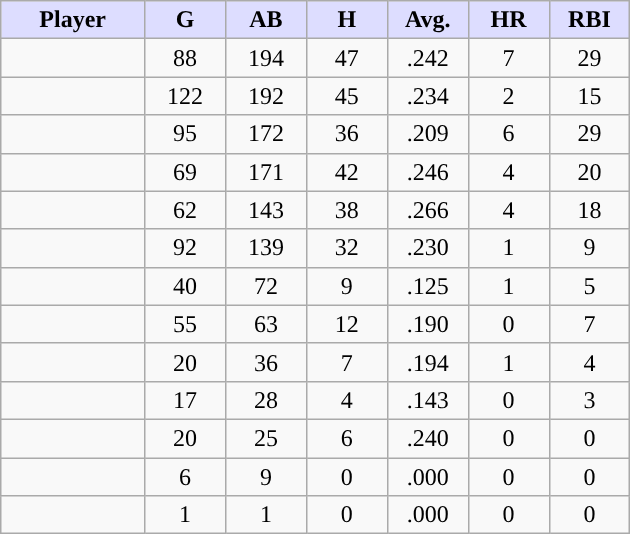<table class="wikitable sortable">
<tr>
<th style="background:#ddf; width:16%;">Player</th>
<th style="background:#ddf; width:9%;">G</th>
<th style="background:#ddf; width:9%;">AB</th>
<th style="background:#ddf; width:9%;">H</th>
<th style="background:#ddf; width:9%;">Avg.</th>
<th style="background:#ddf; width:9%;">HR</th>
<th style="background:#ddf; width:9%;">RBI</th>
</tr>
<tr style="text-align:center;">
<td></td>
<td>88</td>
<td>194</td>
<td>47</td>
<td>.242</td>
<td>7</td>
<td>29</td>
</tr>
<tr style="text-align:center;">
<td></td>
<td>122</td>
<td>192</td>
<td>45</td>
<td>.234</td>
<td>2</td>
<td>15</td>
</tr>
<tr style="text-align:center;">
<td></td>
<td>95</td>
<td>172</td>
<td>36</td>
<td>.209</td>
<td>6</td>
<td>29</td>
</tr>
<tr style="text-align:center;">
<td></td>
<td>69</td>
<td>171</td>
<td>42</td>
<td>.246</td>
<td>4</td>
<td>20</td>
</tr>
<tr style="text-align:center;">
<td></td>
<td>62</td>
<td>143</td>
<td>38</td>
<td>.266</td>
<td>4</td>
<td>18</td>
</tr>
<tr style="text-align:center;">
<td></td>
<td>92</td>
<td>139</td>
<td>32</td>
<td>.230</td>
<td>1</td>
<td>9</td>
</tr>
<tr style="text-align:center;">
<td></td>
<td>40</td>
<td>72</td>
<td>9</td>
<td>.125</td>
<td>1</td>
<td>5</td>
</tr>
<tr style="text-align:center;">
<td></td>
<td>55</td>
<td>63</td>
<td>12</td>
<td>.190</td>
<td>0</td>
<td>7</td>
</tr>
<tr style="text-align:center;">
<td></td>
<td>20</td>
<td>36</td>
<td>7</td>
<td>.194</td>
<td>1</td>
<td>4</td>
</tr>
<tr style="text-align:center;">
<td></td>
<td>17</td>
<td>28</td>
<td>4</td>
<td>.143</td>
<td>0</td>
<td>3</td>
</tr>
<tr style="text-align:center;'">
<td></td>
<td>20</td>
<td>25</td>
<td>6</td>
<td>.240</td>
<td>0</td>
<td>0</td>
</tr>
<tr style="text-align:center;">
<td></td>
<td>6</td>
<td>9</td>
<td>0</td>
<td>.000</td>
<td>0</td>
<td>0</td>
</tr>
<tr style="text-align:center;">
<td></td>
<td>1</td>
<td>1</td>
<td>0</td>
<td>.000</td>
<td>0</td>
<td>0</td>
</tr>
</table>
